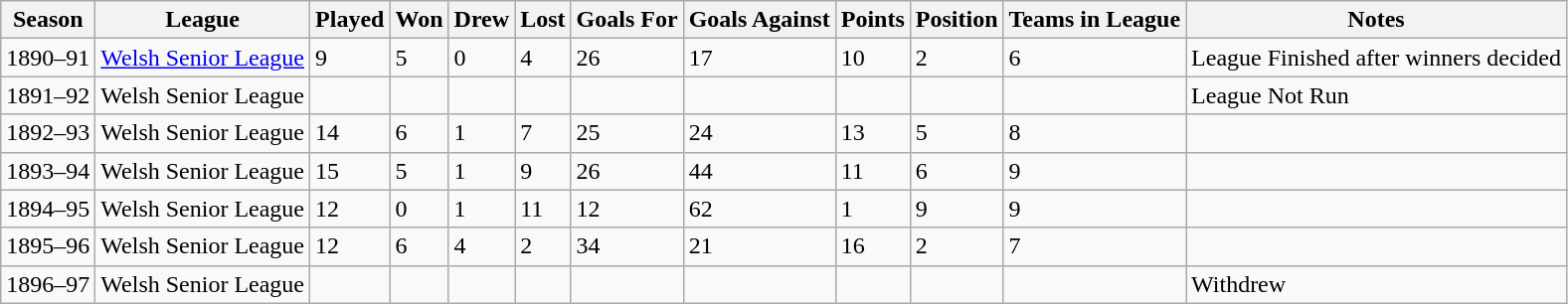<table class="wikitable">
<tr>
<th>Season</th>
<th>League</th>
<th>Played</th>
<th>Won</th>
<th>Drew</th>
<th>Lost</th>
<th>Goals For</th>
<th>Goals Against</th>
<th>Points</th>
<th>Position</th>
<th>Teams in League</th>
<th>Notes</th>
</tr>
<tr>
<td>1890–91</td>
<td><a href='#'>Welsh Senior League</a></td>
<td>9</td>
<td>5</td>
<td>0</td>
<td>4</td>
<td>26</td>
<td>17</td>
<td>10</td>
<td>2</td>
<td>6</td>
<td>League Finished after winners decided</td>
</tr>
<tr>
<td>1891–92</td>
<td>Welsh Senior League</td>
<td></td>
<td></td>
<td></td>
<td></td>
<td></td>
<td></td>
<td></td>
<td></td>
<td></td>
<td>League Not Run</td>
</tr>
<tr>
<td>1892–93</td>
<td>Welsh Senior League</td>
<td>14</td>
<td>6</td>
<td>1</td>
<td>7</td>
<td>25</td>
<td>24</td>
<td>13</td>
<td>5</td>
<td>8</td>
<td></td>
</tr>
<tr>
<td>1893–94</td>
<td>Welsh Senior League</td>
<td>15</td>
<td>5</td>
<td>1</td>
<td>9</td>
<td>26</td>
<td>44</td>
<td>11</td>
<td>6</td>
<td>9</td>
<td></td>
</tr>
<tr>
<td>1894–95</td>
<td>Welsh Senior League</td>
<td>12</td>
<td>0</td>
<td>1</td>
<td>11</td>
<td>12</td>
<td>62</td>
<td>1</td>
<td>9</td>
<td>9</td>
<td></td>
</tr>
<tr>
<td>1895–96</td>
<td>Welsh Senior League</td>
<td>12</td>
<td>6</td>
<td>4</td>
<td>2</td>
<td>34</td>
<td>21</td>
<td>16</td>
<td>2</td>
<td>7</td>
<td></td>
</tr>
<tr>
<td>1896–97</td>
<td>Welsh Senior League</td>
<td></td>
<td></td>
<td></td>
<td></td>
<td></td>
<td></td>
<td></td>
<td></td>
<td></td>
<td>Withdrew</td>
</tr>
</table>
